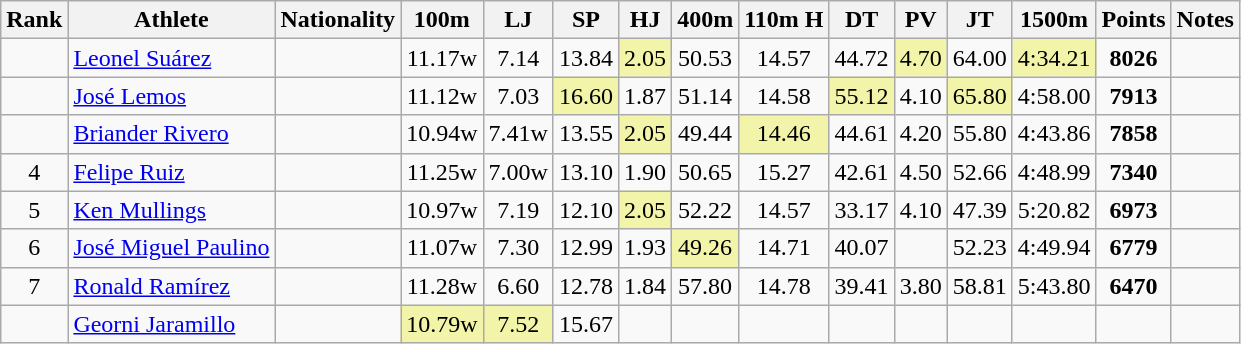<table class="wikitable sortable" style=" text-align:center;">
<tr>
<th>Rank</th>
<th>Athlete</th>
<th>Nationality</th>
<th>100m</th>
<th>LJ</th>
<th>SP</th>
<th>HJ</th>
<th>400m</th>
<th>110m H</th>
<th>DT</th>
<th>PV</th>
<th>JT</th>
<th>1500m</th>
<th>Points</th>
<th>Notes</th>
</tr>
<tr>
<td></td>
<td align=left><a href='#'>Leonel Suárez</a></td>
<td align=left></td>
<td>11.17w</td>
<td>7.14</td>
<td>13.84</td>
<td bgcolor=#F2F5A9>2.05</td>
<td>50.53</td>
<td>14.57</td>
<td>44.72</td>
<td bgcolor=#F2F5A9>4.70</td>
<td>64.00</td>
<td bgcolor=#F2F5A9>4:34.21</td>
<td><strong>8026</strong></td>
<td></td>
</tr>
<tr>
<td></td>
<td align=left><a href='#'>José Lemos</a></td>
<td align=left></td>
<td>11.12w</td>
<td>7.03</td>
<td bgcolor=#F2F5A9>16.60</td>
<td>1.87</td>
<td>51.14</td>
<td>14.58</td>
<td bgcolor=#F2F5A9>55.12</td>
<td>4.10</td>
<td bgcolor=#F2F5A9>65.80</td>
<td>4:58.00</td>
<td><strong>7913</strong></td>
<td><strong></strong></td>
</tr>
<tr>
<td></td>
<td align=left><a href='#'>Briander Rivero</a></td>
<td align=left></td>
<td>10.94w</td>
<td>7.41w</td>
<td>13.55</td>
<td bgcolor=#F2F5A9>2.05</td>
<td>49.44</td>
<td bgcolor=#F2F5A9>14.46</td>
<td>44.61</td>
<td>4.20</td>
<td>55.80</td>
<td>4:43.86</td>
<td><strong>7858</strong></td>
<td></td>
</tr>
<tr>
<td>4</td>
<td align=left><a href='#'>Felipe Ruiz</a></td>
<td align=left></td>
<td>11.25w</td>
<td>7.00w</td>
<td>13.10</td>
<td>1.90</td>
<td>50.65</td>
<td>15.27</td>
<td>42.61</td>
<td>4.50</td>
<td>52.66</td>
<td>4:48.99</td>
<td><strong>7340</strong></td>
<td></td>
</tr>
<tr>
<td>5</td>
<td align=left><a href='#'>Ken Mullings</a></td>
<td align=left></td>
<td>10.97w</td>
<td>7.19</td>
<td>12.10</td>
<td bgcolor=#F2F5A9>2.05</td>
<td>52.22</td>
<td>14.57</td>
<td>33.17</td>
<td>4.10</td>
<td>47.39</td>
<td>5:20.82</td>
<td><strong>6973</strong></td>
<td><strong></strong></td>
</tr>
<tr>
<td>6</td>
<td align=left><a href='#'>José Miguel Paulino</a></td>
<td align=left></td>
<td>11.07w</td>
<td>7.30</td>
<td>12.99</td>
<td>1.93</td>
<td bgcolor=#F2F5A9>49.26</td>
<td>14.71</td>
<td>40.07</td>
<td></td>
<td>52.23</td>
<td>4:49.94</td>
<td><strong>6779</strong></td>
<td></td>
</tr>
<tr>
<td>7</td>
<td align=left><a href='#'>Ronald Ramírez</a></td>
<td align=left></td>
<td>11.28w</td>
<td>6.60</td>
<td>12.78</td>
<td>1.84</td>
<td>57.80</td>
<td>14.78</td>
<td>39.41</td>
<td>3.80</td>
<td>58.81</td>
<td>5:43.80</td>
<td><strong>6470</strong></td>
<td></td>
</tr>
<tr \>
<td></td>
<td align=left><a href='#'>Georni Jaramillo</a></td>
<td align=left></td>
<td bgcolor=#F2F5A9>10.79w</td>
<td bgcolor=#F2F5A9>7.52</td>
<td>15.67</td>
<td></td>
<td></td>
<td></td>
<td></td>
<td></td>
<td></td>
<td></td>
<td><strong></strong></td>
<td></td>
</tr>
</table>
